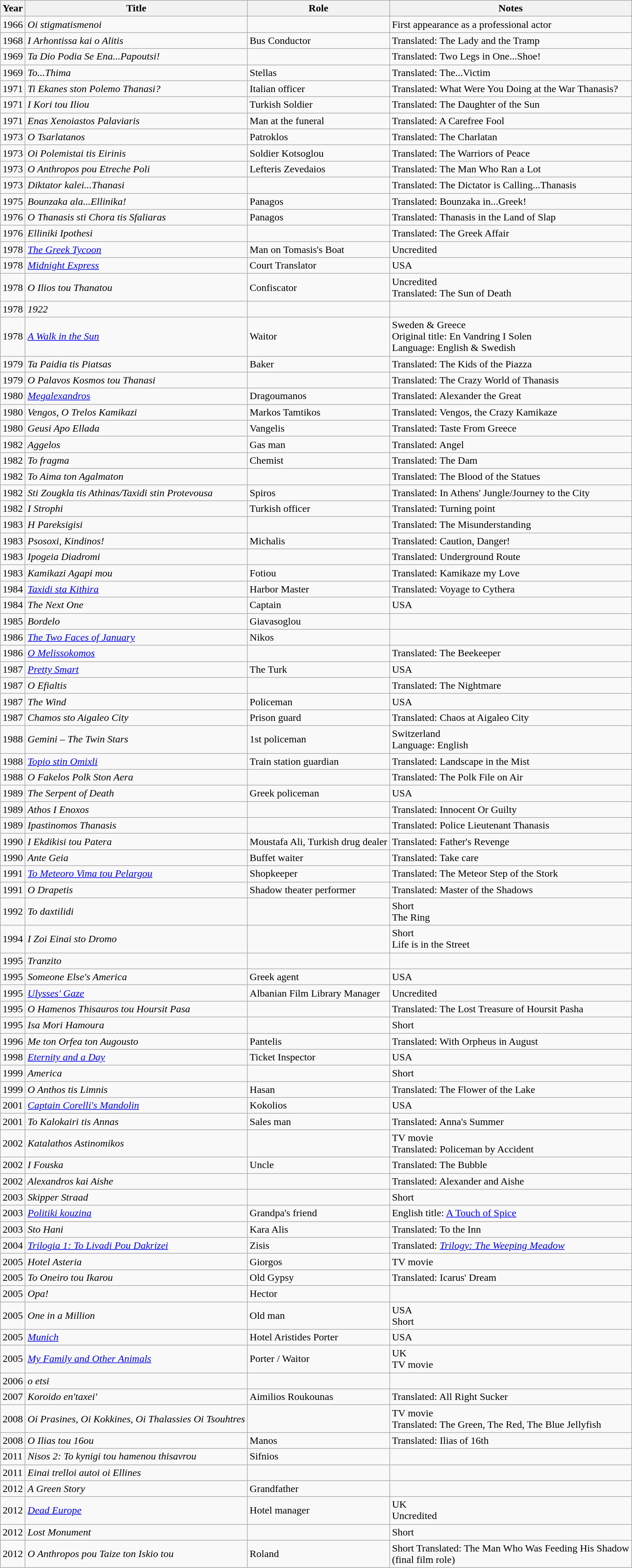<table class="wikitable sortable">
<tr>
<th>Year</th>
<th>Title</th>
<th>Role</th>
<th class="unsortable">Notes</th>
</tr>
<tr>
<td>1966</td>
<td><em>Oi stigmatismenoi</em></td>
<td></td>
<td>First appearance as a professional actor</td>
</tr>
<tr>
<td>1968</td>
<td><em>I Arhontissa kai o Alitis</em></td>
<td>Bus Conductor</td>
<td>Translated: The Lady and the Tramp</td>
</tr>
<tr>
<td>1969</td>
<td><em>Ta Dio Podia Se Ena...Papoutsi!</em></td>
<td></td>
<td>Translated: Two Legs in One...Shoe!</td>
</tr>
<tr>
<td>1969</td>
<td><em>To...Thima</em></td>
<td>Stellas</td>
<td>Translated: The...Victim</td>
</tr>
<tr>
<td>1971</td>
<td><em>Ti Ekanes ston Polemo Thanasi?</em></td>
<td>Italian officer</td>
<td>Translated: What Were You Doing at the War Thanasis?</td>
</tr>
<tr>
<td>1971</td>
<td><em>I Kori tou Iliou</em></td>
<td>Turkish Soldier</td>
<td>Translated: The Daughter of the Sun</td>
</tr>
<tr>
<td>1971</td>
<td><em>Enas Xenoiastos Palaviaris </em></td>
<td>Man at the funeral</td>
<td>Translated: A Carefree Fool</td>
</tr>
<tr>
<td>1973</td>
<td><em>O Tsarlatanos</em></td>
<td>Patroklos</td>
<td>Translated: The Charlatan</td>
</tr>
<tr>
<td>1973</td>
<td><em>Oi Polemistai tis Eirinis</em></td>
<td>Soldier Kotsoglou</td>
<td>Translated: The Warriors of Peace</td>
</tr>
<tr>
<td>1973</td>
<td><em>O Anthropos pou Etreche Poli</em></td>
<td>Lefteris Zevedaios</td>
<td>Translated: The Man Who Ran a Lot</td>
</tr>
<tr>
<td>1973</td>
<td><em>Diktator kalei...Thanasi</em></td>
<td></td>
<td>Translated: The Dictator is Calling...Thanasis</td>
</tr>
<tr>
<td>1975</td>
<td><em>Bounzaka ala...Ellinika!</em></td>
<td>Panagos</td>
<td>Translated: Bounzaka in...Greek!</td>
</tr>
<tr>
<td>1976</td>
<td><em>O Thanasis sti Chora tis Sfaliaras</em></td>
<td>Panagos</td>
<td>Translated: Thanasis in the Land of Slap</td>
</tr>
<tr>
<td>1976</td>
<td><em>Elliniki Ipothesi</em></td>
<td></td>
<td>Translated: The Greek Affair</td>
</tr>
<tr>
<td>1978</td>
<td><em><a href='#'>The Greek Tycoon</a></em></td>
<td>Man on Tomasis's Boat</td>
<td>Uncredited</td>
</tr>
<tr>
<td>1978</td>
<td><em><a href='#'>Midnight Express</a></em></td>
<td>Court Translator</td>
<td>USA</td>
</tr>
<tr>
<td>1978</td>
<td><em>O Ilios tou Thanatou</em></td>
<td>Confiscator</td>
<td>Uncredited<br>Translated: The Sun of Death</td>
</tr>
<tr>
<td>1978</td>
<td><em>1922</em></td>
<td></td>
<td></td>
</tr>
<tr>
<td>1978</td>
<td><em><a href='#'>A Walk in the Sun</a></em></td>
<td>Waitor</td>
<td>Sweden & Greece<br>Original title: En Vandring I Solen<br>Language: English & Swedish</td>
</tr>
<tr>
<td>1979</td>
<td><em>Ta Paidia tis Piatsas</em></td>
<td>Baker</td>
<td>Translated: The Kids of the Piazza</td>
</tr>
<tr>
<td>1979</td>
<td><em>O Palavos Kosmos tou Thanasi</em></td>
<td></td>
<td>Translated: The Crazy World of Thanasis</td>
</tr>
<tr>
<td>1980</td>
<td><em><a href='#'>Megalexandros</a></em></td>
<td>Dragoumanos</td>
<td>Translated: Alexander the Great</td>
</tr>
<tr>
<td>1980</td>
<td><em>Vengos, O Trelos Kamikazi</em></td>
<td>Markos Tamtikos</td>
<td>Translated: Vengos, the Crazy Kamikaze</td>
</tr>
<tr>
<td>1980</td>
<td><em>Geusi Apo Ellada</em></td>
<td>Vangelis</td>
<td>Translated: Taste From Greece</td>
</tr>
<tr>
<td>1982</td>
<td><em>Aggelos</em></td>
<td>Gas man</td>
<td>Translated: Angel</td>
</tr>
<tr>
<td>1982</td>
<td><em>To fragma</em></td>
<td>Chemist</td>
<td>Translated: The Dam</td>
</tr>
<tr>
<td>1982</td>
<td><em>To Aima ton Agalmaton</em></td>
<td></td>
<td>Translated: The Blood of the Statues</td>
</tr>
<tr>
<td>1982</td>
<td><em>Sti Zougkla tis Athinas/Taxidi stin Protevousa</em></td>
<td>Spiros</td>
<td>Translated: In Athens' Jungle/Journey to the City</td>
</tr>
<tr>
<td>1982</td>
<td><em>I Strophi</em></td>
<td>Turkish officer</td>
<td>Translated: Turning point</td>
</tr>
<tr>
<td>1983</td>
<td><em>H Pareksigisi</em></td>
<td></td>
<td>Translated: The Misunderstanding</td>
</tr>
<tr>
<td>1983</td>
<td><em>Psosoxi, Kindinos!</em></td>
<td>Michalis</td>
<td>Translated: Caution, Danger!</td>
</tr>
<tr>
<td>1983</td>
<td><em>Ipogeia Diadromi</em></td>
<td></td>
<td>Translated: Underground Route</td>
</tr>
<tr>
<td>1983</td>
<td><em>Kamikazi Agapi mou</em></td>
<td>Fotiou</td>
<td>Translated: Kamikaze my Love</td>
</tr>
<tr>
<td>1984</td>
<td><em><a href='#'>Taxidi sta Kithira</a></em></td>
<td>Harbor Master</td>
<td>Translated: Voyage to Cythera</td>
</tr>
<tr>
<td>1984</td>
<td><em>The Next One</em></td>
<td>Captain</td>
<td>USA</td>
</tr>
<tr>
<td>1985</td>
<td><em>Bordelo</em></td>
<td>Giavasoglou</td>
<td></td>
</tr>
<tr>
<td>1986</td>
<td><em><a href='#'>The Two Faces of January</a></em></td>
<td>Nikos</td>
<td></td>
</tr>
<tr>
<td>1986</td>
<td><em><a href='#'>O Melissokomos</a></em></td>
<td></td>
<td>Translated: The Beekeeper</td>
</tr>
<tr>
<td>1987</td>
<td><em><a href='#'>Pretty Smart</a></em></td>
<td>The Turk</td>
<td>USA</td>
</tr>
<tr>
<td>1987</td>
<td><em>O Efialtis</em></td>
<td></td>
<td>Translated: The Nightmare</td>
</tr>
<tr>
<td>1987</td>
<td><em>The Wind</em></td>
<td>Policeman</td>
<td>USA</td>
</tr>
<tr>
<td>1987</td>
<td><em>Chamos sto Aigaleo City</em></td>
<td>Prison guard</td>
<td>Translated: Chaos at Aigaleo City</td>
</tr>
<tr>
<td>1988</td>
<td><em>Gemini – The Twin Stars</em></td>
<td>1st policeman</td>
<td>Switzerland<br>Language: English</td>
</tr>
<tr>
<td>1988</td>
<td><em><a href='#'>Topio stin Omixli</a></em></td>
<td>Train station guardian</td>
<td>Translated: Landscape in the Mist</td>
</tr>
<tr>
<td>1988</td>
<td><em>O Fakelos Polk Ston Aera</em></td>
<td></td>
<td>Translated: The Polk File on Air</td>
</tr>
<tr>
<td>1989</td>
<td><em>The Serpent of Death</em></td>
<td>Greek policeman</td>
<td>USA</td>
</tr>
<tr>
<td>1989</td>
<td><em>Athos I Enoxos</em></td>
<td></td>
<td>Translated: Innocent Or Guilty</td>
</tr>
<tr>
<td>1989</td>
<td><em>Ipastinomos Thanasis</em></td>
<td></td>
<td>Translated: Police Lieutenant Thanasis</td>
</tr>
<tr>
<td>1990</td>
<td><em>I Ekdikisi tou Patera</em></td>
<td>Moustafa Ali, Turkish drug dealer</td>
<td>Translated: Father's Revenge</td>
</tr>
<tr>
<td>1990</td>
<td><em>Ante Geia</em></td>
<td>Buffet waiter</td>
<td>Translated: Take care</td>
</tr>
<tr>
<td>1991</td>
<td><em><a href='#'>To Meteoro Vima tou Pelargou</a></em></td>
<td>Shopkeeper</td>
<td>Translated: The Meteor Step of the Stork</td>
</tr>
<tr>
<td>1991</td>
<td><em>O Drapetis</em></td>
<td>Shadow theater performer</td>
<td>Translated: Master of the Shadows</td>
</tr>
<tr>
<td>1992</td>
<td><em>To daxtilidi</em></td>
<td></td>
<td>Short<br>The Ring</td>
</tr>
<tr>
<td>1994</td>
<td><em>I Zoi Einai sto Dromo</em></td>
<td></td>
<td>Short<br>Life is in the Street</td>
</tr>
<tr>
<td>1995</td>
<td><em>Tranzito</em></td>
<td></td>
<td></td>
</tr>
<tr>
<td>1995</td>
<td><em>Someone Else's America</em></td>
<td>Greek agent</td>
<td>USA</td>
</tr>
<tr>
<td>1995</td>
<td><em><a href='#'>Ulysses' Gaze</a></em></td>
<td>Albanian Film Library Manager</td>
<td>Uncredited</td>
</tr>
<tr>
<td>1995</td>
<td><em>O Hamenos Thisauros tou Hoursit Pasa</em></td>
<td></td>
<td>Translated: The Lost Treasure of Hoursit Pasha</td>
</tr>
<tr>
<td>1995</td>
<td><em>Isa Mori Hamoura</em></td>
<td></td>
<td>Short</td>
</tr>
<tr>
<td>1996</td>
<td><em>Me ton Orfea ton Augousto</em></td>
<td>Pantelis</td>
<td>Translated: With Orpheus in August</td>
</tr>
<tr>
<td>1998</td>
<td><em><a href='#'>Eternity and a Day</a></em></td>
<td>Ticket Inspector</td>
<td>USA</td>
</tr>
<tr>
<td>1999</td>
<td><em>America</em></td>
<td></td>
<td>Short</td>
</tr>
<tr>
<td>1999</td>
<td><em>O Anthos tis Limnis</em></td>
<td>Hasan</td>
<td>Translated: The Flower of the Lake</td>
</tr>
<tr>
<td>2001</td>
<td><em><a href='#'>Captain Corelli's Mandolin</a></em></td>
<td>Kokolios</td>
<td>USA</td>
</tr>
<tr>
<td>2001</td>
<td><em>To Kalokairi tis Annas</em></td>
<td>Sales man</td>
<td>Translated: Anna's Summer</td>
</tr>
<tr>
<td>2002</td>
<td><em>Katalathos Astinomikos</em></td>
<td></td>
<td>TV movie<br>Translated: Policeman by Accident</td>
</tr>
<tr>
<td>2002</td>
<td><em>I Fouska</em></td>
<td>Uncle</td>
<td>Translated: The Bubble</td>
</tr>
<tr>
<td>2002</td>
<td><em>Alexandros kai Aishe</em></td>
<td></td>
<td>Translated: Alexander and Aishe</td>
</tr>
<tr>
<td>2003</td>
<td><em>Skipper Straad</em></td>
<td></td>
<td>Short</td>
</tr>
<tr>
<td>2003</td>
<td><em><a href='#'>Politiki kouzina</a></em></td>
<td>Grandpa's friend</td>
<td>English title: <a href='#'>A Touch of Spice</a></td>
</tr>
<tr>
<td>2003</td>
<td><em>Sto Hani</em></td>
<td>Kara Alis</td>
<td>Translated: To the Inn</td>
</tr>
<tr>
<td>2004</td>
<td><em><a href='#'>Trilogia 1: To Livadi Pou Dakrizei</a></em></td>
<td>Zisis</td>
<td>Translated: <em><a href='#'>Trilogy: The Weeping Meadow</a></em></td>
</tr>
<tr>
<td>2005</td>
<td><em>Hotel Asteria</em></td>
<td>Giorgos</td>
<td>TV movie</td>
</tr>
<tr>
<td>2005</td>
<td><em>To Oneiro tou Ikarou</em></td>
<td>Old Gypsy</td>
<td>Translated: Icarus' Dream</td>
</tr>
<tr>
<td>2005</td>
<td><em>Opa!</em></td>
<td>Hector</td>
<td></td>
</tr>
<tr>
<td>2005</td>
<td><em>One in a Million</em></td>
<td>Old man</td>
<td>USA<br>Short</td>
</tr>
<tr>
<td>2005</td>
<td><em><a href='#'>Munich</a></em></td>
<td>Hotel Aristides Porter</td>
<td>USA</td>
</tr>
<tr>
<td>2005</td>
<td><em><a href='#'>My Family and Other Animals</a></em></td>
<td>Porter / Waitor</td>
<td>UK<br>TV movie</td>
</tr>
<tr>
<td>2006</td>
<td><em>o etsi</em></td>
<td></td>
<td></td>
</tr>
<tr>
<td>2007</td>
<td><em>Koroido en'taxei' </em></td>
<td>Aimilios Roukounas</td>
<td>Translated: All Right Sucker</td>
</tr>
<tr>
<td>2008</td>
<td><em>Oi Prasines, Oi Kokkines, Oi Thalassies Oi Tsouhtres</em></td>
<td></td>
<td>TV movie<br>Translated: The Green, The Red, The Blue Jellyfish</td>
</tr>
<tr>
<td>2008</td>
<td><em>O Ilias tou 16ou</em></td>
<td>Manos</td>
<td>Translated: Ilias of 16th</td>
</tr>
<tr>
<td>2011</td>
<td><em>Nisos 2: To kynigi tou hamenou thisavrou</em></td>
<td>Sifnios</td>
<td></td>
</tr>
<tr>
<td>2011</td>
<td><em>Einai trelloi autoi oi Ellines</em></td>
<td></td>
<td></td>
</tr>
<tr>
<td>2012</td>
<td><em>A Green Story</em></td>
<td>Grandfather</td>
<td></td>
</tr>
<tr>
<td>2012</td>
<td><em><a href='#'>Dead Europe</a></em></td>
<td>Hotel manager</td>
<td>UK<br>Uncredited</td>
</tr>
<tr>
<td>2012</td>
<td><em>Lost Monument</em></td>
<td></td>
<td>Short</td>
</tr>
<tr>
<td>2012</td>
<td><em>O Anthropos pou Taize ton Iskio tou</em></td>
<td>Roland</td>
<td>Short Translated: The Man Who Was Feeding His Shadow<br>(final film role)</td>
</tr>
</table>
